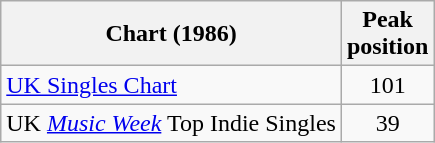<table class="wikitable sortable">
<tr>
<th>Chart (1986)</th>
<th>Peak<br>position</th>
</tr>
<tr>
<td><a href='#'>UK Singles Chart</a></td>
<td style="text-align:center;">101</td>
</tr>
<tr>
<td align="left">UK <em><a href='#'>Music Week</a></em> Top Indie Singles</td>
<td style="text-align:center;">39</td>
</tr>
</table>
